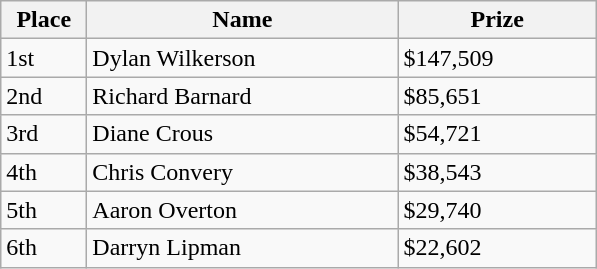<table class="wikitable">
<tr>
<th style="width:50px;">Place</th>
<th style="width:200px;">Name</th>
<th style="width:125px;">Prize</th>
</tr>
<tr>
<td>1st</td>
<td> Dylan Wilkerson</td>
<td>$147,509</td>
</tr>
<tr>
<td>2nd</td>
<td> Richard Barnard</td>
<td>$85,651</td>
</tr>
<tr>
<td>3rd</td>
<td> Diane Crous</td>
<td>$54,721</td>
</tr>
<tr>
<td>4th</td>
<td> Chris Convery</td>
<td>$38,543</td>
</tr>
<tr>
<td>5th</td>
<td> Aaron Overton</td>
<td>$29,740</td>
</tr>
<tr>
<td>6th</td>
<td> Darryn Lipman</td>
<td>$22,602</td>
</tr>
</table>
